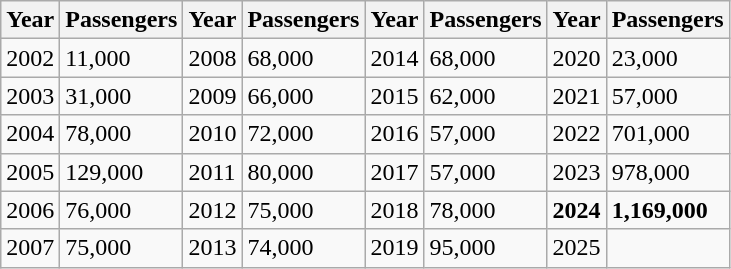<table class="wikitable">
<tr>
<th>Year</th>
<th>Passengers</th>
<th>Year</th>
<th>Passengers</th>
<th>Year</th>
<th>Passengers</th>
<th>Year</th>
<th>Passengers</th>
</tr>
<tr>
<td>2002</td>
<td>11,000</td>
<td>2008</td>
<td>68,000</td>
<td>2014</td>
<td>68,000</td>
<td>2020</td>
<td>23,000</td>
</tr>
<tr>
<td>2003</td>
<td>31,000</td>
<td>2009</td>
<td>66,000</td>
<td>2015</td>
<td>62,000</td>
<td>2021</td>
<td>57,000</td>
</tr>
<tr>
<td>2004</td>
<td>78,000</td>
<td>2010</td>
<td>72,000</td>
<td>2016</td>
<td>57,000</td>
<td>2022</td>
<td>701,000</td>
</tr>
<tr>
<td>2005</td>
<td>129,000</td>
<td>2011</td>
<td>80,000</td>
<td>2017</td>
<td>57,000</td>
<td>2023</td>
<td>978,000</td>
</tr>
<tr>
<td>2006</td>
<td>76,000</td>
<td>2012</td>
<td>75,000</td>
<td>2018</td>
<td>78,000</td>
<td><strong>2024</strong></td>
<td><strong>1,169,000</strong></td>
</tr>
<tr>
<td>2007</td>
<td>75,000</td>
<td>2013</td>
<td>74,000</td>
<td>2019</td>
<td>95,000</td>
<td>2025</td>
<td></td>
</tr>
</table>
